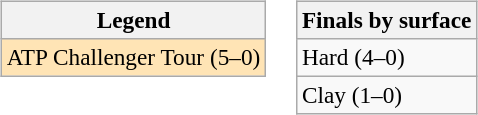<table>
<tr valign=top>
<td><br><table class="wikitable" style=font-size:97%>
<tr>
<th>Legend</th>
</tr>
<tr style="background:moccasin;">
<td>ATP Challenger Tour (5–0)</td>
</tr>
</table>
</td>
<td><br><table class="wikitable" style=font-size:97%>
<tr>
<th>Finals by surface</th>
</tr>
<tr>
<td>Hard (4–0)</td>
</tr>
<tr>
<td>Clay (1–0)</td>
</tr>
</table>
</td>
</tr>
</table>
